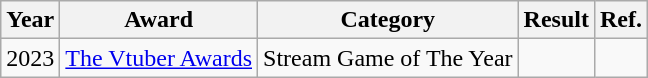<table class="wikitable sortable">
<tr>
<th>Year</th>
<th>Award</th>
<th>Category</th>
<th>Result</th>
<th>Ref.</th>
</tr>
<tr>
<td align="center">2023</td>
<td><a href='#'>The Vtuber Awards</a></td>
<td>Stream Game of The Year</td>
<td></td>
<td align="center"></td>
</tr>
</table>
